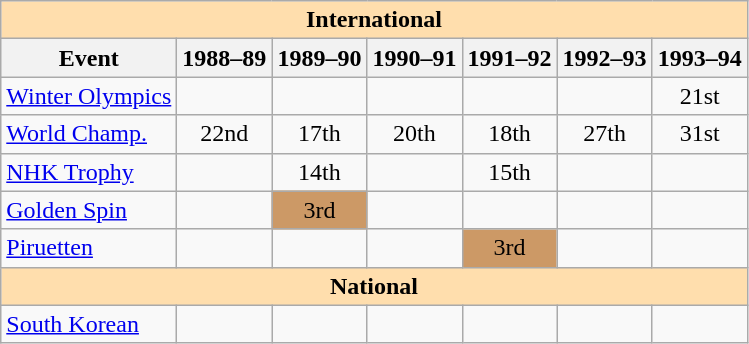<table class="wikitable" style="text-align:center">
<tr>
<th style="background-color: #ffdead; " colspan=7 align=center><strong>International</strong></th>
</tr>
<tr>
<th>Event</th>
<th>1988–89</th>
<th>1989–90</th>
<th>1990–91</th>
<th>1991–92</th>
<th>1992–93</th>
<th>1993–94</th>
</tr>
<tr>
<td align=left><a href='#'>Winter Olympics</a></td>
<td></td>
<td></td>
<td></td>
<td></td>
<td></td>
<td>21st</td>
</tr>
<tr>
<td align=left><a href='#'>World Champ.</a></td>
<td>22nd</td>
<td>17th</td>
<td>20th</td>
<td>18th</td>
<td>27th</td>
<td>31st</td>
</tr>
<tr>
<td align=left><a href='#'>NHK Trophy</a></td>
<td></td>
<td>14th</td>
<td></td>
<td>15th</td>
<td></td>
<td></td>
</tr>
<tr>
<td align=left><a href='#'>Golden Spin</a></td>
<td></td>
<td bgcolor=cc9966>3rd</td>
<td></td>
<td></td>
<td></td>
<td></td>
</tr>
<tr>
<td align=left><a href='#'>Piruetten</a></td>
<td></td>
<td></td>
<td></td>
<td bgcolor=cc9966>3rd</td>
<td></td>
<td></td>
</tr>
<tr>
<th style="background-color: #ffdead; " colspan=7 align=center><strong>National</strong></th>
</tr>
<tr>
<td align=left><a href='#'>South Korean</a></td>
<td></td>
<td></td>
<td></td>
<td></td>
<td></td>
<td></td>
</tr>
</table>
